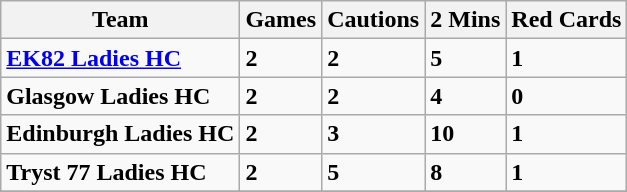<table class="wikitable">
<tr>
<th><strong>Team</strong></th>
<th><strong>Games</strong></th>
<th><strong>Cautions</strong></th>
<th><strong>2 Mins</strong></th>
<th><strong>Red Cards</strong></th>
</tr>
<tr>
<td><strong><a href='#'>EK82 Ladies HC</a></strong></td>
<td><strong>2</strong></td>
<td><strong>2</strong></td>
<td><strong>5</strong></td>
<td><strong>1</strong></td>
</tr>
<tr>
<td><strong>Glasgow Ladies HC</strong></td>
<td><strong>2</strong></td>
<td><strong>2</strong></td>
<td><strong>4</strong></td>
<td><strong>0</strong></td>
</tr>
<tr>
<td><strong>Edinburgh Ladies HC</strong></td>
<td><strong>2</strong></td>
<td><strong>3</strong></td>
<td><strong>10</strong></td>
<td><strong>1</strong></td>
</tr>
<tr>
<td><strong>Tryst 77 Ladies HC</strong></td>
<td><strong>2</strong></td>
<td><strong>5</strong></td>
<td><strong>8</strong></td>
<td><strong>1</strong></td>
</tr>
<tr>
</tr>
</table>
